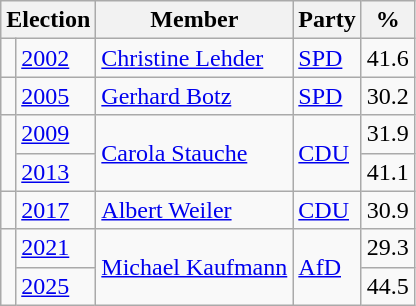<table class=wikitable>
<tr>
<th colspan=2>Election</th>
<th>Member</th>
<th>Party</th>
<th>%</th>
</tr>
<tr>
<td bgcolor=></td>
<td><a href='#'>2002</a></td>
<td><a href='#'>Christine Lehder</a></td>
<td><a href='#'>SPD</a></td>
<td align=right>41.6</td>
</tr>
<tr>
<td bgcolor=></td>
<td><a href='#'>2005</a></td>
<td><a href='#'>Gerhard Botz</a></td>
<td><a href='#'>SPD</a></td>
<td align=right>30.2</td>
</tr>
<tr>
<td rowspan=2 bgcolor=></td>
<td><a href='#'>2009</a></td>
<td rowspan=2><a href='#'>Carola Stauche</a></td>
<td rowspan=2><a href='#'>CDU</a></td>
<td align=right>31.9</td>
</tr>
<tr>
<td><a href='#'>2013</a></td>
<td align=right>41.1</td>
</tr>
<tr>
<td bgcolor=></td>
<td><a href='#'>2017</a></td>
<td><a href='#'>Albert Weiler</a></td>
<td><a href='#'>CDU</a></td>
<td align=right>30.9</td>
</tr>
<tr>
<td rowspan=2 bgcolor=></td>
<td><a href='#'>2021</a></td>
<td rowspan=2><a href='#'>Michael Kaufmann</a></td>
<td rowspan=2><a href='#'>AfD</a></td>
<td align=right>29.3</td>
</tr>
<tr>
<td><a href='#'>2025</a></td>
<td align=right>44.5</td>
</tr>
</table>
